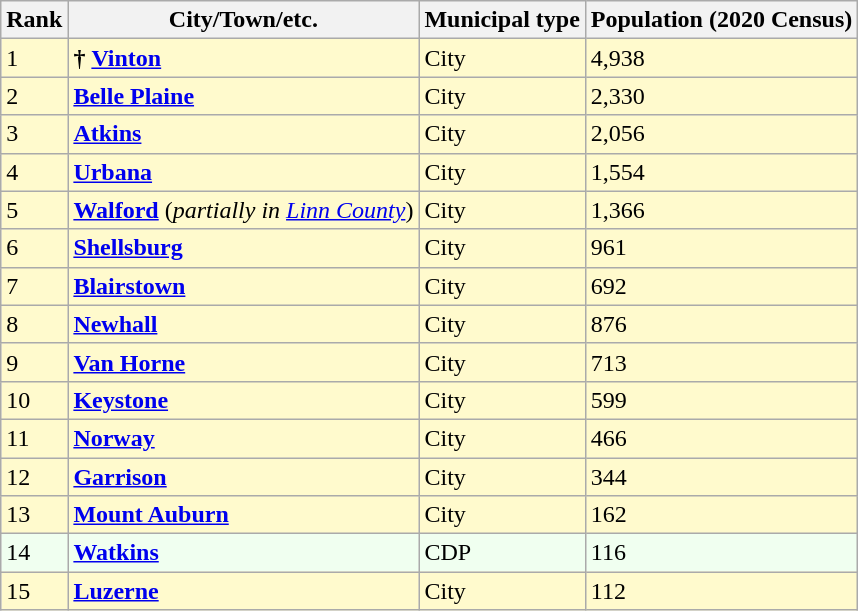<table class="wikitable sortable">
<tr>
<th>Rank</th>
<th>City/Town/etc.</th>
<th>Municipal type</th>
<th>Population (2020 Census)</th>
</tr>
<tr style="background-color:#FFFACD;">
<td>1</td>
<td><strong>†</strong> <strong><a href='#'>Vinton</a></strong></td>
<td>City</td>
<td>4,938</td>
</tr>
<tr style="background-color:#FFFACD;">
<td>2</td>
<td><strong><a href='#'>Belle Plaine</a></strong></td>
<td>City</td>
<td>2,330</td>
</tr>
<tr style="background-color:#FFFACD;">
<td>3</td>
<td><strong><a href='#'>Atkins</a></strong></td>
<td>City</td>
<td>2,056</td>
</tr>
<tr style="background-color:#FFFACD;">
<td>4</td>
<td><strong><a href='#'>Urbana</a></strong></td>
<td>City</td>
<td>1,554</td>
</tr>
<tr style="background-color:#FFFACD;">
<td>5</td>
<td><strong><a href='#'>Walford</a></strong> (<em>partially in <a href='#'>Linn County</a></em>)</td>
<td>City</td>
<td>1,366</td>
</tr>
<tr style="background-color:#FFFACD;">
<td>6</td>
<td><strong><a href='#'>Shellsburg</a></strong></td>
<td>City</td>
<td>961</td>
</tr>
<tr style="background-color:#FFFACD;">
<td>7</td>
<td><strong><a href='#'>Blairstown</a></strong></td>
<td>City</td>
<td>692</td>
</tr>
<tr style="background-color:#FFFACD;">
<td>8</td>
<td><strong><a href='#'>Newhall</a></strong></td>
<td>City</td>
<td>876</td>
</tr>
<tr style="background-color:#FFFACD;">
<td>9</td>
<td><strong><a href='#'>Van Horne</a></strong></td>
<td>City</td>
<td>713</td>
</tr>
<tr style="background-color:#FFFACD;">
<td>10</td>
<td><strong><a href='#'>Keystone</a></strong></td>
<td>City</td>
<td>599</td>
</tr>
<tr style="background-color:#FFFACD;">
<td>11</td>
<td><strong><a href='#'>Norway</a></strong></td>
<td>City</td>
<td>466</td>
</tr>
<tr style="background-color:#FFFACD;">
<td>12</td>
<td><strong><a href='#'>Garrison</a></strong></td>
<td>City</td>
<td>344</td>
</tr>
<tr style="background-color:#FFFACD;">
<td>13</td>
<td><strong><a href='#'>Mount Auburn</a></strong></td>
<td>City</td>
<td>162</td>
</tr>
<tr style="background-color:#F0FFF0;">
<td>14</td>
<td><strong><a href='#'>Watkins</a></strong></td>
<td>CDP</td>
<td>116</td>
</tr>
<tr style="background-color:#FFFACD;">
<td>15</td>
<td><strong><a href='#'>Luzerne</a></strong></td>
<td>City</td>
<td>112</td>
</tr>
</table>
